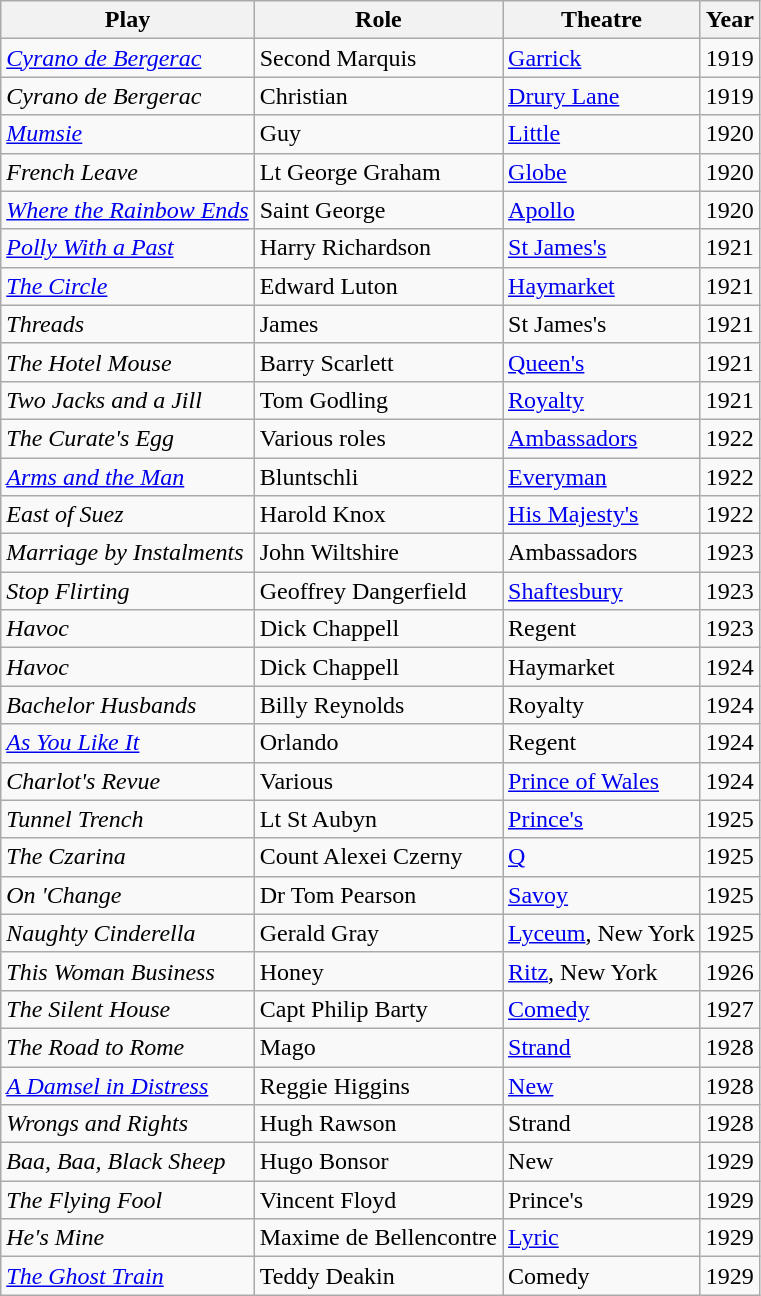<table class="wikitable plainrowheaders" style="text-align: left; margin-right: 0;">
<tr>
<th scope="col">Play</th>
<th scope="col">Role</th>
<th scope="col">Theatre</th>
<th scope="col">Year</th>
</tr>
<tr>
<td><em><a href='#'>Cyrano de Bergerac</a></em></td>
<td>Second Marquis</td>
<td><a href='#'>Garrick</a></td>
<td>1919</td>
</tr>
<tr>
<td><em>Cyrano de Bergerac</em></td>
<td>Christian</td>
<td><a href='#'>Drury Lane</a></td>
<td>1919</td>
</tr>
<tr>
<td><em><a href='#'>Mumsie</a></em></td>
<td>Guy</td>
<td><a href='#'>Little</a></td>
<td>1920</td>
</tr>
<tr>
<td><em>French Leave</em></td>
<td>Lt George Graham</td>
<td><a href='#'>Globe</a></td>
<td>1920</td>
</tr>
<tr>
<td><em><a href='#'>Where the Rainbow Ends</a></em></td>
<td>Saint George</td>
<td><a href='#'>Apollo</a></td>
<td>1920</td>
</tr>
<tr>
<td><em><a href='#'>Polly With a Past</a></em></td>
<td>Harry Richardson</td>
<td><a href='#'>St James's</a></td>
<td>1921</td>
</tr>
<tr>
<td><em><a href='#'>The Circle</a></em></td>
<td>Edward Luton</td>
<td><a href='#'>Haymarket</a></td>
<td>1921</td>
</tr>
<tr>
<td><em>Threads</em></td>
<td>James</td>
<td>St James's</td>
<td>1921</td>
</tr>
<tr>
<td><em>The Hotel Mouse</em></td>
<td>Barry Scarlett</td>
<td><a href='#'>Queen's</a></td>
<td>1921</td>
</tr>
<tr>
<td><em>Two Jacks and a Jill</em></td>
<td>Tom Godling</td>
<td><a href='#'>Royalty</a></td>
<td>1921</td>
</tr>
<tr>
<td><em>The Curate's Egg</em></td>
<td>Various roles</td>
<td><a href='#'>Ambassadors</a></td>
<td>1922</td>
</tr>
<tr>
<td><em><a href='#'>Arms and the Man</a></em></td>
<td>Bluntschli</td>
<td><a href='#'>Everyman</a></td>
<td>1922</td>
</tr>
<tr>
<td><em>East of Suez</em></td>
<td>Harold Knox</td>
<td><a href='#'>His Majesty's</a></td>
<td>1922</td>
</tr>
<tr>
<td><em>Marriage by Instalments</em></td>
<td>John Wiltshire</td>
<td>Ambassadors</td>
<td>1923</td>
</tr>
<tr>
<td><em>Stop Flirting</em></td>
<td>Geoffrey Dangerfield</td>
<td><a href='#'>Shaftesbury</a></td>
<td>1923</td>
</tr>
<tr>
<td><em>Havoc</em></td>
<td>Dick Chappell</td>
<td>Regent</td>
<td>1923</td>
</tr>
<tr>
<td><em>Havoc</em></td>
<td>Dick Chappell</td>
<td>Haymarket</td>
<td>1924</td>
</tr>
<tr>
<td><em>Bachelor Husbands</em></td>
<td>Billy Reynolds</td>
<td>Royalty</td>
<td>1924</td>
</tr>
<tr>
<td><em><a href='#'>As You Like It</a></em></td>
<td>Orlando</td>
<td>Regent</td>
<td>1924</td>
</tr>
<tr>
<td><em>Charlot's Revue</em></td>
<td>Various</td>
<td><a href='#'>Prince of Wales</a></td>
<td>1924</td>
</tr>
<tr>
<td><em>Tunnel Trench</em></td>
<td>Lt St Aubyn</td>
<td><a href='#'>Prince's</a></td>
<td>1925</td>
</tr>
<tr>
<td><em>The Czarina</em></td>
<td>Count Alexei Czerny</td>
<td><a href='#'>Q</a></td>
<td>1925</td>
</tr>
<tr>
<td><em>On 'Change</em></td>
<td>Dr Tom Pearson</td>
<td><a href='#'>Savoy</a></td>
<td>1925</td>
</tr>
<tr>
<td><em>Naughty Cinderella</em></td>
<td>Gerald Gray</td>
<td><a href='#'>Lyceum</a>, New York</td>
<td>1925</td>
</tr>
<tr>
<td><em>This Woman Business</em></td>
<td>Honey</td>
<td><a href='#'> Ritz</a>, New York</td>
<td>1926</td>
</tr>
<tr>
<td><em>The Silent House</em></td>
<td>Capt Philip Barty</td>
<td><a href='#'>Comedy</a></td>
<td>1927</td>
</tr>
<tr>
<td><em>The Road to Rome</em></td>
<td>Mago</td>
<td><a href='#'>Strand</a></td>
<td>1928</td>
</tr>
<tr>
<td><em><a href='#'>A Damsel in Distress</a></em></td>
<td>Reggie Higgins</td>
<td><a href='#'>New</a></td>
<td>1928</td>
</tr>
<tr>
<td><em>Wrongs and Rights</em></td>
<td>Hugh Rawson</td>
<td>Strand</td>
<td>1928</td>
</tr>
<tr>
<td><em>Baa, Baa, Black Sheep</em></td>
<td>Hugo Bonsor</td>
<td>New</td>
<td>1929</td>
</tr>
<tr>
<td><em>The Flying Fool</em></td>
<td>Vincent Floyd</td>
<td>Prince's</td>
<td>1929</td>
</tr>
<tr>
<td><em>He's Mine</em></td>
<td>Maxime de Bellencontre</td>
<td><a href='#'>Lyric</a></td>
<td>1929</td>
</tr>
<tr>
<td><em><a href='#'>The Ghost Train</a></em></td>
<td>Teddy Deakin</td>
<td>Comedy</td>
<td>1929</td>
</tr>
</table>
